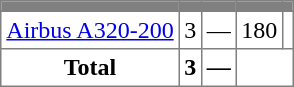<table class="toccolours" border="1" cellpadding="3" style="margin:1em auto; border-collapse:collapse;text-align:center">
<tr bgcolor=grey>
<th></th>
<th></th>
<th></th>
<th></th>
<th></th>
</tr>
<tr>
<td [Airbus A320 family><a href='#'>Airbus A320-200</a></td>
<td>3</td>
<td>—</td>
<td>180</td>
<td></td>
</tr>
<tr>
<th>Total</th>
<th>3</th>
<th>—</th>
<th colspan="3"></th>
</tr>
</table>
